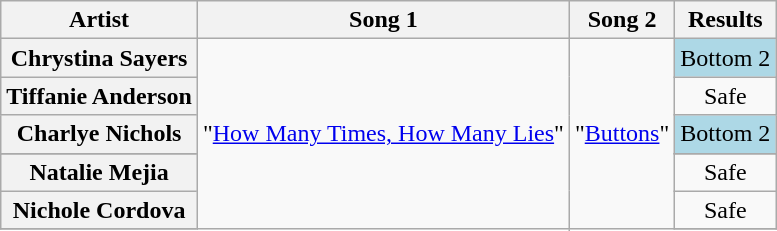<table class="wikitable plainrowheaders" style="text-align:center;">
<tr>
<th scope="col">Artist</th>
<th scope="col">Song 1</th>
<th scope="col">Song 2</th>
<th scope="col">Results</th>
</tr>
<tr>
<th scope="row">Chrystina Sayers</th>
<td rowspan="7">"<a href='#'>How Many Times, How Many Lies</a>"</td>
<td rowspan="7">"<a href='#'>Buttons</a>"</td>
<td style="background:lightblue;">Bottom 2</td>
</tr>
<tr>
<th scope="row">Tiffanie Anderson</th>
<td>Safe</td>
</tr>
<tr>
<th scope="row">Charlye Nichols</th>
<td style="background:lightblue;">Bottom 2</td>
</tr>
<tr>
</tr>
<tr>
<th scope="row">Natalie Mejia</th>
<td>Safe</td>
</tr>
<tr>
<th scope="row">Nichole Cordova</th>
<td>Safe</td>
</tr>
<tr>
</tr>
</table>
